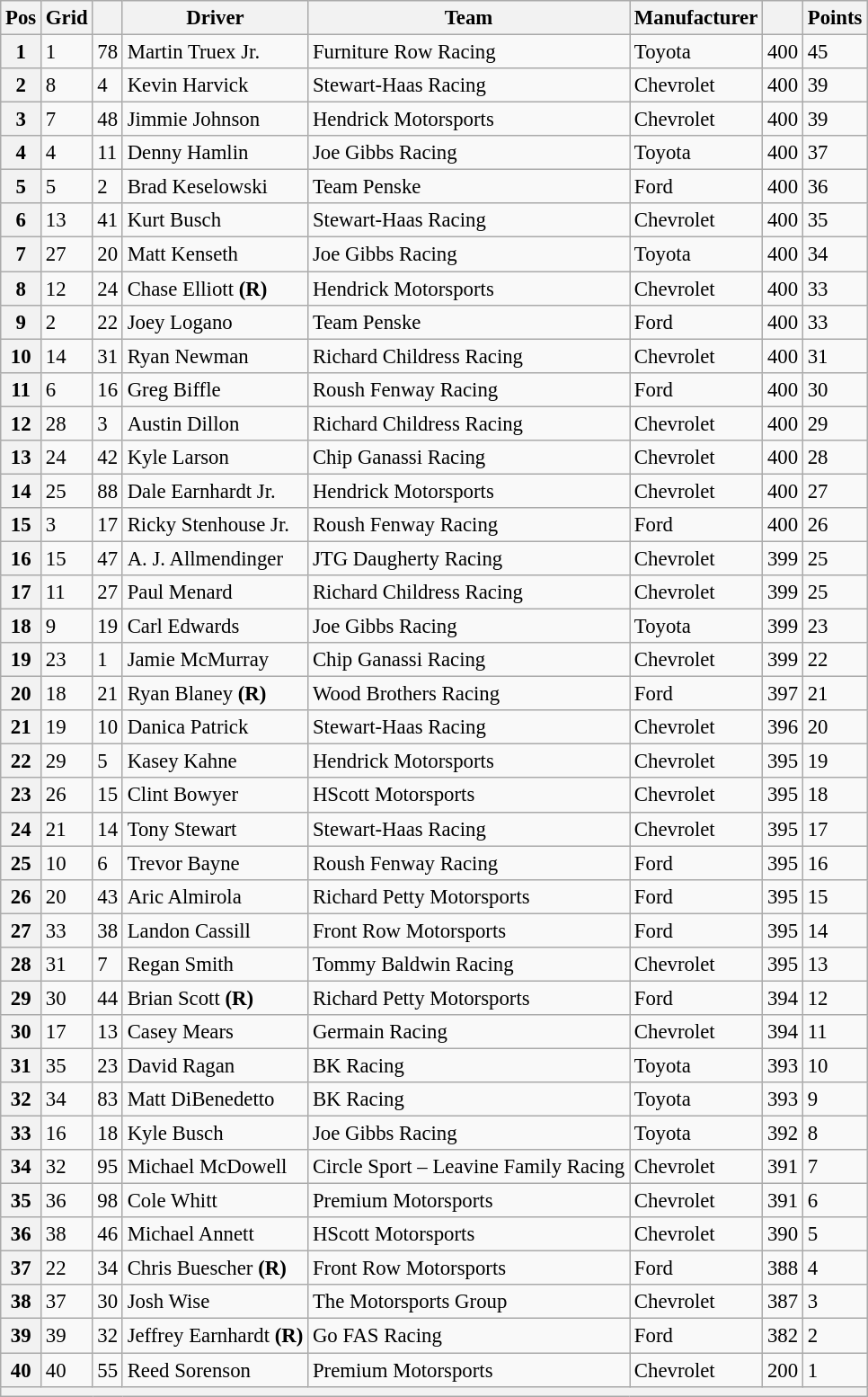<table class="wikitable" style="font-size:95%">
<tr>
<th>Pos</th>
<th>Grid</th>
<th></th>
<th>Driver</th>
<th>Team</th>
<th>Manufacturer</th>
<th></th>
<th>Points</th>
</tr>
<tr>
<th>1</th>
<td>1</td>
<td>78</td>
<td>Martin Truex Jr.</td>
<td>Furniture Row Racing</td>
<td>Toyota</td>
<td>400</td>
<td>45</td>
</tr>
<tr>
<th>2</th>
<td>8</td>
<td>4</td>
<td>Kevin Harvick</td>
<td>Stewart-Haas Racing</td>
<td>Chevrolet</td>
<td>400</td>
<td>39</td>
</tr>
<tr>
<th>3</th>
<td>7</td>
<td>48</td>
<td>Jimmie Johnson</td>
<td>Hendrick Motorsports</td>
<td>Chevrolet</td>
<td>400</td>
<td>39</td>
</tr>
<tr>
<th>4</th>
<td>4</td>
<td>11</td>
<td>Denny Hamlin</td>
<td>Joe Gibbs Racing</td>
<td>Toyota</td>
<td>400</td>
<td>37</td>
</tr>
<tr>
<th>5</th>
<td>5</td>
<td>2</td>
<td>Brad Keselowski</td>
<td>Team Penske</td>
<td>Ford</td>
<td>400</td>
<td>36</td>
</tr>
<tr>
<th>6</th>
<td>13</td>
<td>41</td>
<td>Kurt Busch</td>
<td>Stewart-Haas Racing</td>
<td>Chevrolet</td>
<td>400</td>
<td>35</td>
</tr>
<tr>
<th>7</th>
<td>27</td>
<td>20</td>
<td>Matt Kenseth</td>
<td>Joe Gibbs Racing</td>
<td>Toyota</td>
<td>400</td>
<td>34</td>
</tr>
<tr>
<th>8</th>
<td>12</td>
<td>24</td>
<td>Chase Elliott <strong>(R)</strong></td>
<td>Hendrick Motorsports</td>
<td>Chevrolet</td>
<td>400</td>
<td>33</td>
</tr>
<tr>
<th>9</th>
<td>2</td>
<td>22</td>
<td>Joey Logano</td>
<td>Team Penske</td>
<td>Ford</td>
<td>400</td>
<td>33</td>
</tr>
<tr>
<th>10</th>
<td>14</td>
<td>31</td>
<td>Ryan Newman</td>
<td>Richard Childress Racing</td>
<td>Chevrolet</td>
<td>400</td>
<td>31</td>
</tr>
<tr>
<th>11</th>
<td>6</td>
<td>16</td>
<td>Greg Biffle</td>
<td>Roush Fenway Racing</td>
<td>Ford</td>
<td>400</td>
<td>30</td>
</tr>
<tr>
<th>12</th>
<td>28</td>
<td>3</td>
<td>Austin Dillon</td>
<td>Richard Childress Racing</td>
<td>Chevrolet</td>
<td>400</td>
<td>29</td>
</tr>
<tr>
<th>13</th>
<td>24</td>
<td>42</td>
<td>Kyle Larson</td>
<td>Chip Ganassi Racing</td>
<td>Chevrolet</td>
<td>400</td>
<td>28</td>
</tr>
<tr>
<th>14</th>
<td>25</td>
<td>88</td>
<td>Dale Earnhardt Jr.</td>
<td>Hendrick Motorsports</td>
<td>Chevrolet</td>
<td>400</td>
<td>27</td>
</tr>
<tr>
<th>15</th>
<td>3</td>
<td>17</td>
<td>Ricky Stenhouse Jr.</td>
<td>Roush Fenway Racing</td>
<td>Ford</td>
<td>400</td>
<td>26</td>
</tr>
<tr>
<th>16</th>
<td>15</td>
<td>47</td>
<td>A. J. Allmendinger</td>
<td>JTG Daugherty Racing</td>
<td>Chevrolet</td>
<td>399</td>
<td>25</td>
</tr>
<tr>
<th>17</th>
<td>11</td>
<td>27</td>
<td>Paul Menard</td>
<td>Richard Childress Racing</td>
<td>Chevrolet</td>
<td>399</td>
<td>25</td>
</tr>
<tr>
<th>18</th>
<td>9</td>
<td>19</td>
<td>Carl Edwards</td>
<td>Joe Gibbs Racing</td>
<td>Toyota</td>
<td>399</td>
<td>23</td>
</tr>
<tr>
<th>19</th>
<td>23</td>
<td>1</td>
<td>Jamie McMurray</td>
<td>Chip Ganassi Racing</td>
<td>Chevrolet</td>
<td>399</td>
<td>22</td>
</tr>
<tr>
<th>20</th>
<td>18</td>
<td>21</td>
<td>Ryan Blaney <strong>(R)</strong></td>
<td>Wood Brothers Racing</td>
<td>Ford</td>
<td>397</td>
<td>21</td>
</tr>
<tr>
<th>21</th>
<td>19</td>
<td>10</td>
<td>Danica Patrick</td>
<td>Stewart-Haas Racing</td>
<td>Chevrolet</td>
<td>396</td>
<td>20</td>
</tr>
<tr>
<th>22</th>
<td>29</td>
<td>5</td>
<td>Kasey Kahne</td>
<td>Hendrick Motorsports</td>
<td>Chevrolet</td>
<td>395</td>
<td>19</td>
</tr>
<tr>
<th>23</th>
<td>26</td>
<td>15</td>
<td>Clint Bowyer</td>
<td>HScott Motorsports</td>
<td>Chevrolet</td>
<td>395</td>
<td>18</td>
</tr>
<tr>
<th>24</th>
<td>21</td>
<td>14</td>
<td>Tony Stewart</td>
<td>Stewart-Haas Racing</td>
<td>Chevrolet</td>
<td>395</td>
<td>17</td>
</tr>
<tr>
<th>25</th>
<td>10</td>
<td>6</td>
<td>Trevor Bayne</td>
<td>Roush Fenway Racing</td>
<td>Ford</td>
<td>395</td>
<td>16</td>
</tr>
<tr>
<th>26</th>
<td>20</td>
<td>43</td>
<td>Aric Almirola</td>
<td>Richard Petty Motorsports</td>
<td>Ford</td>
<td>395</td>
<td>15</td>
</tr>
<tr>
<th>27</th>
<td>33</td>
<td>38</td>
<td>Landon Cassill</td>
<td>Front Row Motorsports</td>
<td>Ford</td>
<td>395</td>
<td>14</td>
</tr>
<tr>
<th>28</th>
<td>31</td>
<td>7</td>
<td>Regan Smith</td>
<td>Tommy Baldwin Racing</td>
<td>Chevrolet</td>
<td>395</td>
<td>13</td>
</tr>
<tr>
<th>29</th>
<td>30</td>
<td>44</td>
<td>Brian Scott <strong>(R)</strong></td>
<td>Richard Petty Motorsports</td>
<td>Ford</td>
<td>394</td>
<td>12</td>
</tr>
<tr>
<th>30</th>
<td>17</td>
<td>13</td>
<td>Casey Mears</td>
<td>Germain Racing</td>
<td>Chevrolet</td>
<td>394</td>
<td>11</td>
</tr>
<tr>
<th>31</th>
<td>35</td>
<td>23</td>
<td>David Ragan</td>
<td>BK Racing</td>
<td>Toyota</td>
<td>393</td>
<td>10</td>
</tr>
<tr>
<th>32</th>
<td>34</td>
<td>83</td>
<td>Matt DiBenedetto</td>
<td>BK Racing</td>
<td>Toyota</td>
<td>393</td>
<td>9</td>
</tr>
<tr>
<th>33</th>
<td>16</td>
<td>18</td>
<td>Kyle Busch</td>
<td>Joe Gibbs Racing</td>
<td>Toyota</td>
<td>392</td>
<td>8</td>
</tr>
<tr>
<th>34</th>
<td>32</td>
<td>95</td>
<td>Michael McDowell</td>
<td>Circle Sport – Leavine Family Racing</td>
<td>Chevrolet</td>
<td>391</td>
<td>7</td>
</tr>
<tr>
<th>35</th>
<td>36</td>
<td>98</td>
<td>Cole Whitt</td>
<td>Premium Motorsports</td>
<td>Chevrolet</td>
<td>391</td>
<td>6</td>
</tr>
<tr>
<th>36</th>
<td>38</td>
<td>46</td>
<td>Michael Annett</td>
<td>HScott Motorsports</td>
<td>Chevrolet</td>
<td>390</td>
<td>5</td>
</tr>
<tr>
<th>37</th>
<td>22</td>
<td>34</td>
<td>Chris Buescher <strong>(R)</strong></td>
<td>Front Row Motorsports</td>
<td>Ford</td>
<td>388</td>
<td>4</td>
</tr>
<tr>
<th>38</th>
<td>37</td>
<td>30</td>
<td>Josh Wise</td>
<td>The Motorsports Group</td>
<td>Chevrolet</td>
<td>387</td>
<td>3</td>
</tr>
<tr>
<th>39</th>
<td>39</td>
<td>32</td>
<td>Jeffrey Earnhardt <strong>(R)</strong></td>
<td>Go FAS Racing</td>
<td>Ford</td>
<td>382</td>
<td>2</td>
</tr>
<tr>
<th>40</th>
<td>40</td>
<td>55</td>
<td>Reed Sorenson</td>
<td>Premium Motorsports</td>
<td>Chevrolet</td>
<td>200</td>
<td>1</td>
</tr>
<tr>
<th colspan="8"></th>
</tr>
</table>
